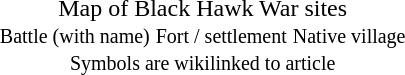<table style="text-align:center" align="right">
<tr>
<td></td>
</tr>
<tr>
<td>Map of Black Hawk War sites<br> <small>Battle (with name)</small>  <small>Fort / settlement</small>  <small>Native village</small><br><small>Symbols are wikilinked to article</small></td>
</tr>
</table>
